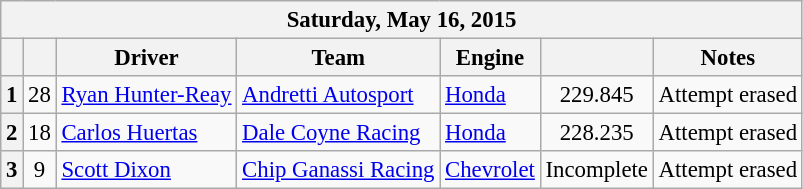<table class="wikitable" style="font-size:95%;">
<tr>
<th colspan=8>Saturday, May 16, 2015</th>
</tr>
<tr>
<th></th>
<th></th>
<th>Driver</th>
<th>Team</th>
<th>Engine</th>
<th></th>
<th>Notes</th>
</tr>
<tr>
<th>1</th>
<td align=center>28</td>
<td> <a href='#'>Ryan Hunter-Reay</a></td>
<td><a href='#'>Andretti Autosport</a></td>
<td><a href='#'>Honda</a></td>
<td align=center>229.845</td>
<td>Attempt erased</td>
</tr>
<tr>
<th>2</th>
<td align=center>18</td>
<td> <a href='#'>Carlos Huertas</a></td>
<td><a href='#'>Dale Coyne Racing</a></td>
<td><a href='#'>Honda</a></td>
<td align=center>228.235</td>
<td>Attempt erased</td>
</tr>
<tr>
<th>3</th>
<td align=center>9</td>
<td> <a href='#'>Scott Dixon</a></td>
<td><a href='#'>Chip Ganassi Racing</a></td>
<td><a href='#'>Chevrolet</a></td>
<td align=center>Incomplete</td>
<td>Attempt erased</td>
</tr>
</table>
